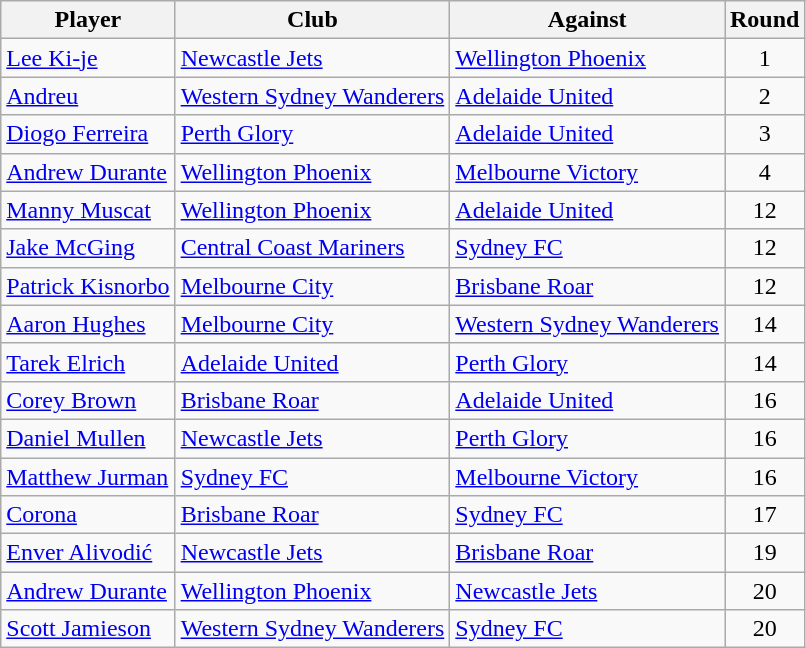<table class="wikitable" style="text-align:center;">
<tr>
<th>Player</th>
<th>Club</th>
<th>Against</th>
<th>Round</th>
</tr>
<tr>
<td align="left"> <a href='#'>Lee Ki-je</a></td>
<td align="left"><a href='#'>Newcastle Jets</a></td>
<td align="left"><a href='#'>Wellington Phoenix</a></td>
<td>1</td>
</tr>
<tr>
<td align="left"> <a href='#'>Andreu</a></td>
<td align="left"><a href='#'>Western Sydney Wanderers</a></td>
<td align="left"><a href='#'>Adelaide United</a></td>
<td>2</td>
</tr>
<tr>
<td align="left"> <a href='#'>Diogo Ferreira</a></td>
<td align="left"><a href='#'>Perth Glory</a></td>
<td align="left"><a href='#'>Adelaide United</a></td>
<td>3</td>
</tr>
<tr>
<td align="left"> <a href='#'>Andrew Durante</a></td>
<td align="left"><a href='#'>Wellington Phoenix</a></td>
<td align="left"><a href='#'>Melbourne Victory</a></td>
<td>4</td>
</tr>
<tr>
<td align="left"> <a href='#'>Manny Muscat</a></td>
<td align="left"><a href='#'>Wellington Phoenix</a></td>
<td align="left"><a href='#'>Adelaide United</a></td>
<td>12</td>
</tr>
<tr>
<td align="left"> <a href='#'>Jake McGing</a></td>
<td align="left"><a href='#'>Central Coast Mariners</a></td>
<td align="left"><a href='#'>Sydney FC</a></td>
<td>12</td>
</tr>
<tr>
<td align="left"> <a href='#'>Patrick Kisnorbo</a></td>
<td align="left"><a href='#'>Melbourne City</a></td>
<td align="left"><a href='#'>Brisbane Roar</a></td>
<td>12</td>
</tr>
<tr>
<td align="left"> <a href='#'>Aaron Hughes</a></td>
<td align="left"><a href='#'>Melbourne City</a></td>
<td align="left"><a href='#'>Western Sydney Wanderers</a></td>
<td>14</td>
</tr>
<tr>
<td align="left"> <a href='#'>Tarek Elrich</a></td>
<td align="left"><a href='#'>Adelaide United</a></td>
<td align="left"><a href='#'>Perth Glory</a></td>
<td>14</td>
</tr>
<tr>
<td align="left"> <a href='#'>Corey Brown</a></td>
<td align="left"><a href='#'>Brisbane Roar</a></td>
<td align="left"><a href='#'>Adelaide United</a></td>
<td>16</td>
</tr>
<tr>
<td align="left"> <a href='#'>Daniel Mullen</a></td>
<td align="left"><a href='#'>Newcastle Jets</a></td>
<td align="left"><a href='#'>Perth Glory</a></td>
<td>16</td>
</tr>
<tr>
<td align="left"> <a href='#'>Matthew Jurman</a></td>
<td align="left"><a href='#'>Sydney FC</a></td>
<td align="left"><a href='#'>Melbourne Victory</a></td>
<td>16</td>
</tr>
<tr>
<td align="left"> <a href='#'>Corona</a></td>
<td align="left"><a href='#'>Brisbane Roar</a></td>
<td align="left"><a href='#'>Sydney FC</a></td>
<td>17</td>
</tr>
<tr>
<td align="left"> <a href='#'>Enver Alivodić</a></td>
<td align="left"><a href='#'>Newcastle Jets</a></td>
<td align="left"><a href='#'>Brisbane Roar</a></td>
<td>19</td>
</tr>
<tr>
<td align="left"> <a href='#'>Andrew Durante</a></td>
<td align="left"><a href='#'>Wellington Phoenix</a></td>
<td align="left"><a href='#'>Newcastle Jets</a></td>
<td>20</td>
</tr>
<tr>
<td align="left"> <a href='#'>Scott Jamieson</a></td>
<td align="left"><a href='#'>Western Sydney Wanderers</a></td>
<td align="left"><a href='#'>Sydney FC</a></td>
<td>20</td>
</tr>
</table>
